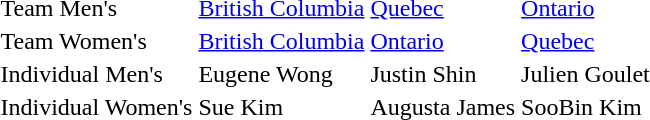<table>
<tr>
<td>Team Men's</td>
<td> <a href='#'>British Columbia</a></td>
<td> <a href='#'>Quebec</a></td>
<td> <a href='#'>Ontario</a></td>
</tr>
<tr>
<td>Team Women's</td>
<td> <a href='#'>British Columbia</a></td>
<td> <a href='#'>Ontario</a></td>
<td> <a href='#'>Quebec</a></td>
</tr>
<tr>
<td>Individual Men's</td>
<td> Eugene Wong</td>
<td> Justin Shin</td>
<td> Julien Goulet</td>
</tr>
<tr>
<td>Individual Women's</td>
<td> Sue Kim</td>
<td> Augusta James</td>
<td> SooBin Kim</td>
</tr>
</table>
